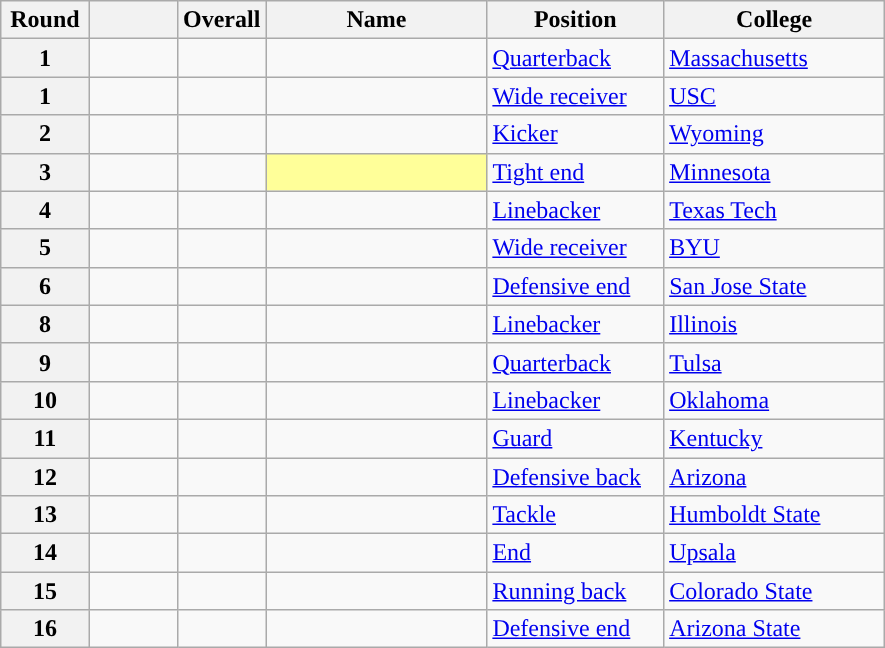<table class="wikitable sortable">
<tr>
<th scope="col" style="width: 10%;">Round</th>
<th scope="col" style="width: 10%;"></th>
<th scope="col" style="width: 10%;">Overall</th>
<th scope="col" style="width: 25%;">Name</th>
<th scope="col" style="width: 20%;">Position</th>
<th scope="col" style="width: 25%;">College</th>
</tr>
<tr>
<th scope="row">1</th>
<td></td>
<td></td>
<td></td>
<td><a href='#'>Quarterback</a></td>
<td><a href='#'>Massachusetts</a></td>
</tr>
<tr>
<th scope="row">1</th>
<td></td>
<td></td>
<td></td>
<td><a href='#'>Wide receiver</a></td>
<td><a href='#'>USC</a></td>
</tr>
<tr>
<th scope="row">2</th>
<td></td>
<td></td>
<td></td>
<td><a href='#'>Kicker</a></td>
<td><a href='#'>Wyoming</a></td>
</tr>
<tr>
<th scope="row">3</th>
<td></td>
<td></td>
<td style="background-color: #FFFF99;"> </td>
<td><a href='#'>Tight end</a></td>
<td><a href='#'>Minnesota</a></td>
</tr>
<tr>
<th scope="row">4</th>
<td></td>
<td></td>
<td></td>
<td><a href='#'>Linebacker</a></td>
<td><a href='#'>Texas Tech</a></td>
</tr>
<tr>
<th scope="row">5</th>
<td></td>
<td></td>
<td></td>
<td><a href='#'>Wide receiver</a></td>
<td><a href='#'>BYU</a></td>
</tr>
<tr>
<th scope="row">6</th>
<td></td>
<td></td>
<td></td>
<td><a href='#'>Defensive end</a></td>
<td><a href='#'>San Jose State</a></td>
</tr>
<tr>
<th scope="row">8</th>
<td></td>
<td></td>
<td></td>
<td><a href='#'>Linebacker</a></td>
<td><a href='#'>Illinois</a></td>
</tr>
<tr>
<th scope="row">9</th>
<td></td>
<td></td>
<td></td>
<td><a href='#'>Quarterback</a></td>
<td><a href='#'>Tulsa</a></td>
</tr>
<tr>
<th scope="row">10</th>
<td></td>
<td></td>
<td></td>
<td><a href='#'>Linebacker</a></td>
<td><a href='#'>Oklahoma</a></td>
</tr>
<tr>
<th scope="row">11</th>
<td></td>
<td></td>
<td></td>
<td><a href='#'>Guard</a></td>
<td><a href='#'>Kentucky</a></td>
</tr>
<tr>
<th scope="row">12</th>
<td></td>
<td></td>
<td></td>
<td><a href='#'>Defensive back</a></td>
<td><a href='#'>Arizona</a></td>
</tr>
<tr>
<th scope="row">13</th>
<td></td>
<td></td>
<td></td>
<td><a href='#'>Tackle</a></td>
<td><a href='#'>Humboldt State</a></td>
</tr>
<tr>
<th scope="row">14</th>
<td></td>
<td></td>
<td></td>
<td><a href='#'>End</a></td>
<td><a href='#'>Upsala</a></td>
</tr>
<tr>
<th scope="row">15</th>
<td></td>
<td></td>
<td></td>
<td><a href='#'>Running back</a></td>
<td><a href='#'>Colorado State</a></td>
</tr>
<tr>
<th scope="row">16</th>
<td></td>
<td></td>
<td></td>
<td><a href='#'>Defensive end</a></td>
<td><a href='#'>Arizona State</a></td>
</tr>
</table>
